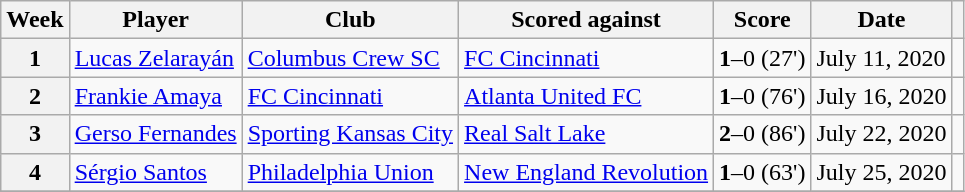<table class="wikitable collapsible collapsed">
<tr>
<th>Week</th>
<th>Player</th>
<th>Club</th>
<th>Scored against</th>
<th>Score</th>
<th>Date</th>
<th></th>
</tr>
<tr>
<th>1</th>
<td> <a href='#'>Lucas Zelarayán</a></td>
<td><a href='#'>Columbus Crew SC</a></td>
<td><a href='#'>FC Cincinnati</a></td>
<td><strong>1</strong>–0 (27')</td>
<td>July 11, 2020</td>
<td></td>
</tr>
<tr>
<th>2</th>
<td> <a href='#'>Frankie Amaya</a></td>
<td><a href='#'>FC Cincinnati</a></td>
<td><a href='#'>Atlanta United FC</a></td>
<td><strong>1</strong>–0 (76')</td>
<td>July 16, 2020</td>
<td></td>
</tr>
<tr>
<th>3</th>
<td> <a href='#'>Gerso Fernandes</a></td>
<td><a href='#'>Sporting Kansas City</a></td>
<td><a href='#'>Real Salt Lake</a></td>
<td><strong>2</strong>–0 (86')</td>
<td>July 22, 2020</td>
<td></td>
</tr>
<tr>
<th>4</th>
<td> <a href='#'>Sérgio Santos</a></td>
<td><a href='#'>Philadelphia Union</a></td>
<td><a href='#'>New England Revolution</a></td>
<td><strong>1</strong>–0 (63')</td>
<td>July 25, 2020</td>
<td></td>
</tr>
<tr>
</tr>
</table>
